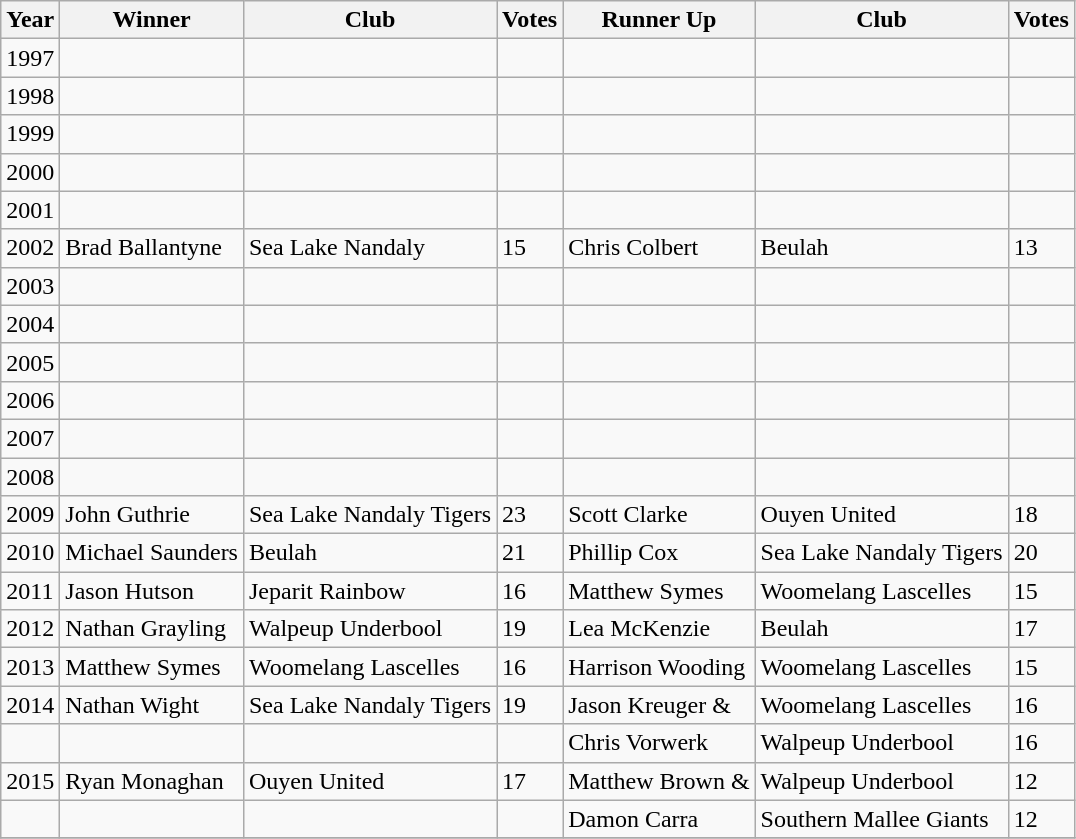<table class="wikitable sortable">
<tr>
<th>Year</th>
<th><span>Winner</span></th>
<th>Club</th>
<th>Votes</th>
<th>Runner Up</th>
<th>Club</th>
<th>Votes</th>
</tr>
<tr>
<td>1997</td>
<td></td>
<td></td>
<td></td>
<td></td>
<td></td>
<td></td>
</tr>
<tr>
<td>1998</td>
<td></td>
<td></td>
<td></td>
<td></td>
<td></td>
<td></td>
</tr>
<tr>
<td>1999</td>
<td></td>
<td></td>
<td></td>
<td></td>
<td></td>
<td></td>
</tr>
<tr>
<td>2000</td>
<td></td>
<td></td>
<td></td>
<td></td>
<td></td>
<td></td>
</tr>
<tr>
<td>2001</td>
<td></td>
<td></td>
<td></td>
<td></td>
<td></td>
<td></td>
</tr>
<tr>
<td>2002</td>
<td>Brad Ballantyne</td>
<td>Sea Lake Nandaly</td>
<td>15</td>
<td>Chris Colbert</td>
<td>Beulah</td>
<td>13</td>
</tr>
<tr>
<td>2003</td>
<td></td>
<td></td>
<td></td>
<td></td>
<td></td>
<td></td>
</tr>
<tr>
<td>2004</td>
<td></td>
<td></td>
<td></td>
<td></td>
<td></td>
<td></td>
</tr>
<tr>
<td>2005</td>
<td></td>
<td></td>
<td></td>
<td></td>
<td></td>
<td></td>
</tr>
<tr>
<td>2006</td>
<td></td>
<td></td>
<td></td>
<td></td>
<td></td>
<td></td>
</tr>
<tr>
<td>2007</td>
<td></td>
<td></td>
<td></td>
<td></td>
<td></td>
<td></td>
</tr>
<tr>
<td>2008</td>
<td></td>
<td></td>
<td></td>
<td></td>
<td></td>
<td></td>
</tr>
<tr>
<td>2009</td>
<td>John Guthrie</td>
<td>Sea Lake Nandaly Tigers</td>
<td>23</td>
<td>Scott Clarke</td>
<td>Ouyen United</td>
<td>18</td>
</tr>
<tr>
<td>2010</td>
<td>Michael Saunders</td>
<td>Beulah</td>
<td>21</td>
<td>Phillip Cox</td>
<td>Sea Lake Nandaly Tigers</td>
<td>20</td>
</tr>
<tr>
<td>2011</td>
<td>Jason Hutson</td>
<td>Jeparit Rainbow</td>
<td>16</td>
<td>Matthew Symes</td>
<td>Woomelang Lascelles</td>
<td>15</td>
</tr>
<tr>
<td>2012</td>
<td>Nathan Grayling</td>
<td>Walpeup Underbool</td>
<td>19</td>
<td>Lea McKenzie</td>
<td>Beulah</td>
<td>17</td>
</tr>
<tr>
<td>2013</td>
<td>Matthew Symes</td>
<td>Woomelang Lascelles</td>
<td>16</td>
<td>Harrison Wooding</td>
<td>Woomelang Lascelles</td>
<td>15</td>
</tr>
<tr>
<td>2014</td>
<td>Nathan Wight</td>
<td>Sea Lake Nandaly Tigers</td>
<td>19</td>
<td>Jason Kreuger &</td>
<td>Woomelang Lascelles</td>
<td>16</td>
</tr>
<tr>
<td></td>
<td></td>
<td></td>
<td></td>
<td>Chris Vorwerk</td>
<td>Walpeup Underbool</td>
<td>16</td>
</tr>
<tr>
<td>2015</td>
<td>Ryan Monaghan</td>
<td>Ouyen United</td>
<td>17</td>
<td>Matthew Brown &</td>
<td>Walpeup Underbool</td>
<td>12</td>
</tr>
<tr>
<td></td>
<td></td>
<td></td>
<td></td>
<td>Damon Carra</td>
<td>Southern Mallee Giants</td>
<td>12</td>
</tr>
<tr>
</tr>
</table>
